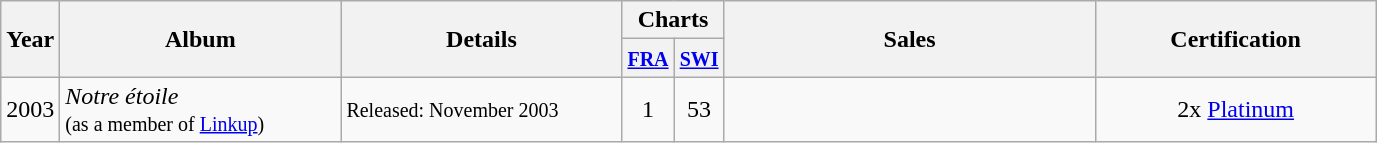<table class="wikitable">
<tr>
<th style="text-align:center;" rowspan="2">Year</th>
<th rowspan="2" style="text-align:center; width:180px;">Album</th>
<th rowspan="2" style="text-align:center; width:180px;">Details</th>
<th style="text-align:center;" colspan="2">Charts</th>
<th rowspan="2" style="text-align:center; width:240px;">Sales</th>
<th rowspan="2" style="text-align:center; width:180px;">Certification</th>
</tr>
<tr>
<th width="20"><small><a href='#'>FRA</a><br></small></th>
<th width="20"><small><a href='#'>SWI</a></small></th>
</tr>
<tr>
<td style="text-align:center;">2003</td>
<td><em>Notre étoile</em><br><small>(as a member of <a href='#'>Linkup</a>)</small></td>
<td><small>Released: November 2003</small></td>
<td style="text-align:center;">1</td>
<td style="text-align:center;">53</td>
<td style="text-align:center;"></td>
<td style="text-align:center;">2x <a href='#'>Platinum</a></td>
</tr>
</table>
